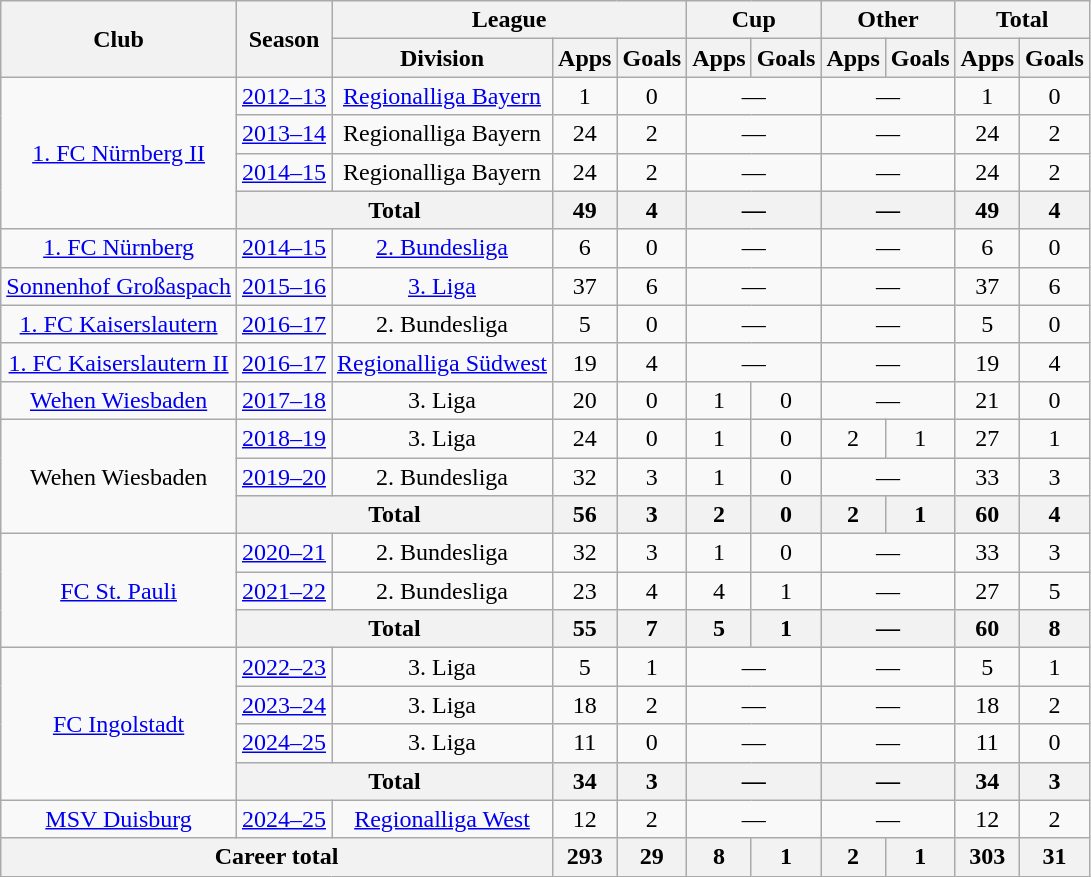<table class="wikitable" style="text-align:center">
<tr>
<th rowspan="2">Club</th>
<th rowspan="2">Season</th>
<th colspan="3">League</th>
<th colspan="2">Cup</th>
<th colspan="2">Other</th>
<th colspan="2">Total</th>
</tr>
<tr>
<th>Division</th>
<th>Apps</th>
<th>Goals</th>
<th>Apps</th>
<th>Goals</th>
<th>Apps</th>
<th>Goals</th>
<th>Apps</th>
<th>Goals</th>
</tr>
<tr>
<td rowspan="4"><a href='#'>1. FC Nürnberg II</a></td>
<td><a href='#'>2012–13</a></td>
<td><a href='#'>Regionalliga Bayern</a></td>
<td>1</td>
<td>0</td>
<td colspan="2">—</td>
<td colspan="2">—</td>
<td>1</td>
<td>0</td>
</tr>
<tr>
<td><a href='#'>2013–14</a></td>
<td>Regionalliga Bayern</td>
<td>24</td>
<td>2</td>
<td colspan="2">—</td>
<td colspan="2">—</td>
<td>24</td>
<td>2</td>
</tr>
<tr>
<td><a href='#'>2014–15</a></td>
<td>Regionalliga Bayern</td>
<td>24</td>
<td>2</td>
<td colspan="2">—</td>
<td colspan="2">—</td>
<td>24</td>
<td>2</td>
</tr>
<tr>
<th colspan="2">Total</th>
<th>49</th>
<th>4</th>
<th colspan="2">—</th>
<th colspan="2">—</th>
<th>49</th>
<th>4</th>
</tr>
<tr>
<td><a href='#'>1. FC Nürnberg</a></td>
<td><a href='#'>2014–15</a></td>
<td><a href='#'>2. Bundesliga</a></td>
<td>6</td>
<td>0</td>
<td colspan="2">—</td>
<td colspan="2">—</td>
<td>6</td>
<td>0</td>
</tr>
<tr>
<td><a href='#'>Sonnenhof Großaspach</a></td>
<td><a href='#'>2015–16</a></td>
<td><a href='#'>3. Liga</a></td>
<td>37</td>
<td>6</td>
<td colspan="2">—</td>
<td colspan="2">—</td>
<td>37</td>
<td>6</td>
</tr>
<tr>
<td><a href='#'>1. FC Kaiserslautern</a></td>
<td><a href='#'>2016–17</a></td>
<td>2. Bundesliga</td>
<td>5</td>
<td>0</td>
<td colspan="2">—</td>
<td colspan="2">—</td>
<td>5</td>
<td>0</td>
</tr>
<tr>
<td><a href='#'>1. FC Kaiserslautern II</a></td>
<td><a href='#'>2016–17</a></td>
<td><a href='#'>Regionalliga Südwest</a></td>
<td>19</td>
<td>4</td>
<td colspan="2">—</td>
<td colspan="2">—</td>
<td>19</td>
<td>4</td>
</tr>
<tr>
<td><a href='#'>Wehen Wiesbaden</a></td>
<td><a href='#'>2017–18</a></td>
<td>3. Liga</td>
<td>20</td>
<td>0</td>
<td>1</td>
<td>0</td>
<td colspan="2">—</td>
<td>21</td>
<td>0</td>
</tr>
<tr>
<td rowspan="3">Wehen Wiesbaden</td>
<td><a href='#'>2018–19</a></td>
<td>3. Liga</td>
<td>24</td>
<td>0</td>
<td>1</td>
<td>0</td>
<td>2</td>
<td>1</td>
<td>27</td>
<td>1</td>
</tr>
<tr>
<td><a href='#'>2019–20</a></td>
<td>2. Bundesliga</td>
<td>32</td>
<td>3</td>
<td>1</td>
<td>0</td>
<td colspan="2">—</td>
<td>33</td>
<td>3</td>
</tr>
<tr>
<th colspan="2">Total</th>
<th>56</th>
<th>3</th>
<th>2</th>
<th>0</th>
<th>2</th>
<th>1</th>
<th>60</th>
<th>4</th>
</tr>
<tr>
<td rowspan="3"><a href='#'>FC St. Pauli</a></td>
<td><a href='#'>2020–21</a></td>
<td>2. Bundesliga</td>
<td>32</td>
<td>3</td>
<td>1</td>
<td>0</td>
<td colspan="2">—</td>
<td>33</td>
<td>3</td>
</tr>
<tr>
<td><a href='#'>2021–22</a></td>
<td>2. Bundesliga</td>
<td>23</td>
<td>4</td>
<td>4</td>
<td>1</td>
<td colspan="2">—</td>
<td>27</td>
<td>5</td>
</tr>
<tr>
<th colspan="2">Total</th>
<th>55</th>
<th>7</th>
<th>5</th>
<th>1</th>
<th colspan="2">—</th>
<th>60</th>
<th>8</th>
</tr>
<tr>
<td rowspan="4"><a href='#'>FC Ingolstadt</a></td>
<td><a href='#'>2022–23</a></td>
<td>3. Liga</td>
<td>5</td>
<td>1</td>
<td colspan="2">—</td>
<td colspan="2">—</td>
<td>5</td>
<td>1</td>
</tr>
<tr>
<td><a href='#'>2023–24</a></td>
<td>3. Liga</td>
<td>18</td>
<td>2</td>
<td colspan="2">—</td>
<td colspan="2">—</td>
<td>18</td>
<td>2</td>
</tr>
<tr>
<td><a href='#'>2024–25</a></td>
<td>3. Liga</td>
<td>11</td>
<td>0</td>
<td colspan="2">—</td>
<td colspan="2">—</td>
<td>11</td>
<td>0</td>
</tr>
<tr>
<th colspan="2">Total</th>
<th>34</th>
<th>3</th>
<th colspan="2">—</th>
<th colspan="2">—</th>
<th>34</th>
<th>3</th>
</tr>
<tr>
<td><a href='#'>MSV Duisburg</a></td>
<td><a href='#'>2024–25</a></td>
<td><a href='#'>Regionalliga West</a></td>
<td>12</td>
<td>2</td>
<td colspan="2">—</td>
<td colspan="2">—</td>
<td>12</td>
<td>2</td>
</tr>
<tr>
<th colspan="3">Career total</th>
<th>293</th>
<th>29</th>
<th>8</th>
<th>1</th>
<th>2</th>
<th>1</th>
<th>303</th>
<th>31</th>
</tr>
</table>
